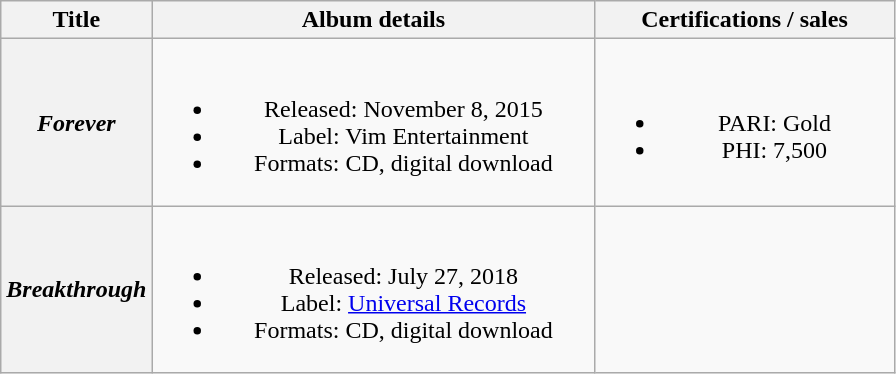<table class="wikitable plainrowheaders" style="text-align:center;">
<tr>
<th>Title</th>
<th style="width:18em;">Album details</th>
<th style="width:12em;">Certifications / sales</th>
</tr>
<tr>
<th scope="row"><em>Forever</em></th>
<td><br><ul><li>Released: November 8, 2015</li><li>Label: Vim Entertainment</li><li>Formats: CD, digital download</li></ul></td>
<td><br><ul><li>PARI: Gold</li><li>PHI: 7,500</li></ul></td>
</tr>
<tr>
<th scope="row"><em>Breakthrough</em></th>
<td><br><ul><li>Released: July 27, 2018</li><li>Label: <a href='#'>Universal Records</a></li><li>Formats: CD, digital download</li></ul></td>
<td></td>
</tr>
</table>
